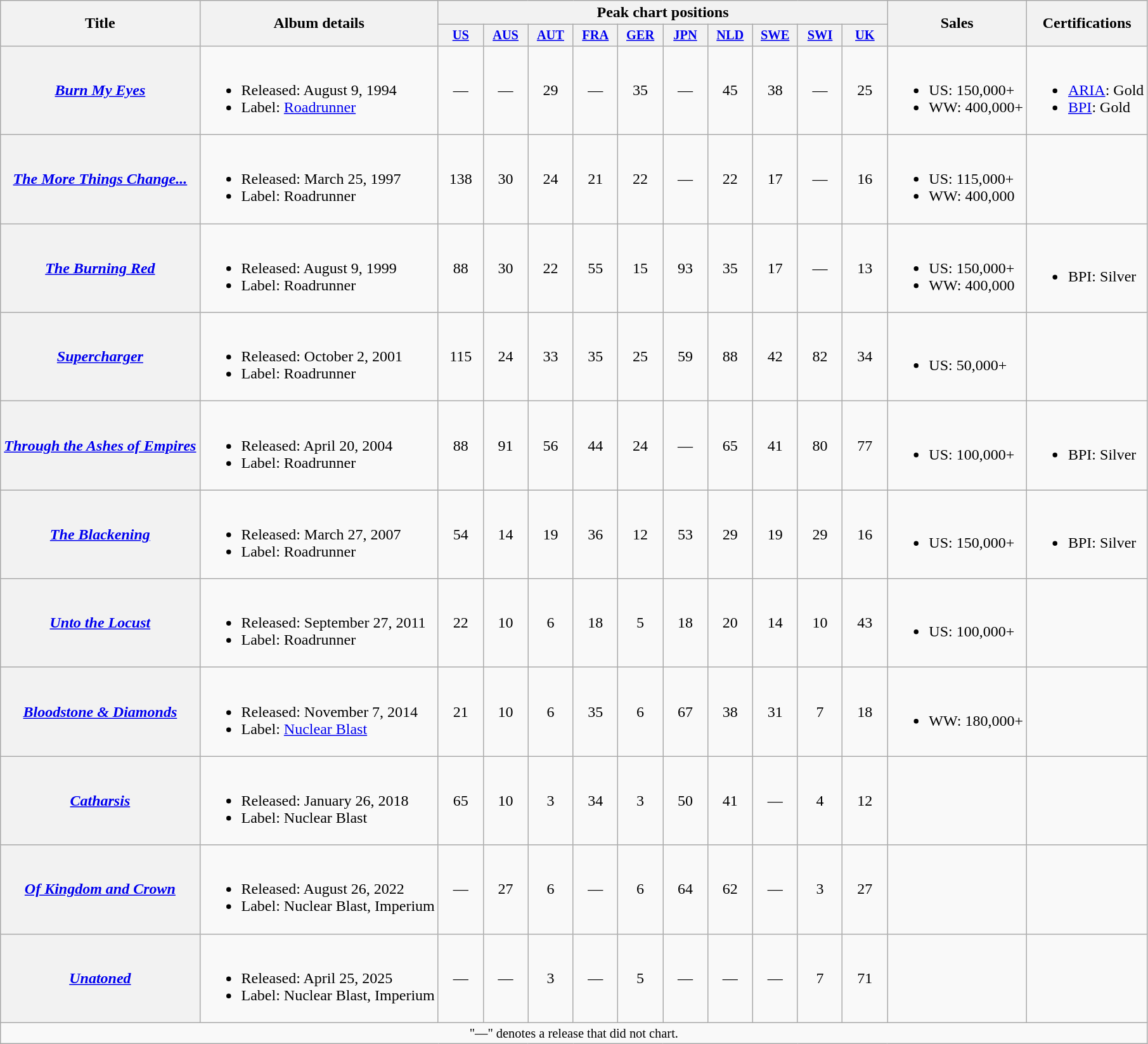<table class="wikitable plainrowheaders">
<tr>
<th rowspan="2">Title</th>
<th rowspan="2">Album details</th>
<th colspan="10">Peak chart positions</th>
<th rowspan="2">Sales</th>
<th rowspan="2">Certifications</th>
</tr>
<tr>
<th style="width:3em;font-size:85%;"><a href='#'>US</a><br></th>
<th style="width:3em;font-size:85%;"><a href='#'>AUS</a><br></th>
<th style="width:3em;font-size:85%;"><a href='#'>AUT</a><br></th>
<th style="width:3em;font-size:85%;"><a href='#'>FRA</a><br></th>
<th style="width:3em;font-size:85%;"><a href='#'>GER</a><br></th>
<th style="width:3em;font-size:85%;"><a href='#'>JPN</a><br></th>
<th style="width:3em;font-size:85%;"><a href='#'>NLD</a><br></th>
<th style="width:3em;font-size:85%;"><a href='#'>SWE</a><br></th>
<th style="width:3em;font-size:85%;"><a href='#'>SWI</a><br></th>
<th style="width:3em;font-size:85%;"><a href='#'>UK</a><br></th>
</tr>
<tr>
<th scope="row"><em><a href='#'>Burn My Eyes</a></em></th>
<td><br><ul><li>Released: August 9, 1994</li><li>Label: <a href='#'>Roadrunner</a></li></ul></td>
<td style="text-align:center;">—</td>
<td style="text-align:center;">—</td>
<td style="text-align:center;">29</td>
<td style="text-align:center;">—</td>
<td style="text-align:center;">35</td>
<td style="text-align:center;">—</td>
<td style="text-align:center;">45</td>
<td style="text-align:center;">38</td>
<td style="text-align:center;">—</td>
<td style="text-align:center;">25</td>
<td><br><ul><li>US: 150,000+</li><li>WW: 400,000+</li></ul></td>
<td><br><ul><li><a href='#'>ARIA</a>: Gold</li><li><a href='#'>BPI</a>: Gold</li></ul></td>
</tr>
<tr>
<th scope="row"><em><a href='#'>The More Things Change...</a></em></th>
<td><br><ul><li>Released: March 25, 1997</li><li>Label: Roadrunner</li></ul></td>
<td style="text-align:center;">138</td>
<td style="text-align:center;">30</td>
<td style="text-align:center;">24</td>
<td style="text-align:center;">21</td>
<td style="text-align:center;">22</td>
<td style="text-align:center;">—</td>
<td style="text-align:center;">22</td>
<td style="text-align:center;">17</td>
<td style="text-align:center;">—</td>
<td style="text-align:center;">16</td>
<td><br><ul><li>US: 115,000+</li><li>WW: 400,000</li></ul></td>
<td></td>
</tr>
<tr>
<th scope="row"><em><a href='#'>The Burning Red</a></em></th>
<td><br><ul><li>Released: August 9, 1999</li><li>Label: Roadrunner</li></ul></td>
<td style="text-align:center;">88</td>
<td style="text-align:center;">30</td>
<td style="text-align:center;">22</td>
<td style="text-align:center;">55</td>
<td style="text-align:center;">15</td>
<td style="text-align:center;">93</td>
<td style="text-align:center;">35</td>
<td style="text-align:center;">17</td>
<td style="text-align:center;">—</td>
<td style="text-align:center;">13</td>
<td><br><ul><li>US: 150,000+</li><li>WW: 400,000</li></ul></td>
<td><br><ul><li>BPI: Silver</li></ul></td>
</tr>
<tr>
<th scope="row"><em><a href='#'>Supercharger</a></em></th>
<td><br><ul><li>Released: October 2, 2001</li><li>Label: Roadrunner</li></ul></td>
<td style="text-align:center;">115</td>
<td style="text-align:center;">24</td>
<td style="text-align:center;">33</td>
<td style="text-align:center;">35</td>
<td style="text-align:center;">25</td>
<td style="text-align:center;">59</td>
<td style="text-align:center;">88</td>
<td style="text-align:center;">42</td>
<td style="text-align:center;">82</td>
<td style="text-align:center;">34</td>
<td><br><ul><li>US: 50,000+</li></ul></td>
<td></td>
</tr>
<tr>
<th scope="row"><em><a href='#'>Through the Ashes of Empires</a></em></th>
<td><br><ul><li>Released: April 20, 2004</li><li>Label: Roadrunner</li></ul></td>
<td style="text-align:center;">88</td>
<td style="text-align:center;">91</td>
<td style="text-align:center;">56</td>
<td style="text-align:center;">44</td>
<td style="text-align:center;">24</td>
<td style="text-align:center;">—</td>
<td style="text-align:center;">65</td>
<td style="text-align:center;">41</td>
<td style="text-align:center;">80</td>
<td style="text-align:center;">77</td>
<td><br><ul><li>US: 100,000+</li></ul></td>
<td><br><ul><li>BPI: Silver</li></ul></td>
</tr>
<tr>
<th scope="row"><em><a href='#'>The Blackening</a></em></th>
<td><br><ul><li>Released: March 27, 2007</li><li>Label: Roadrunner</li></ul></td>
<td style="text-align:center;">54</td>
<td style="text-align:center;">14</td>
<td style="text-align:center;">19</td>
<td style="text-align:center;">36</td>
<td style="text-align:center;">12</td>
<td style="text-align:center;">53</td>
<td style="text-align:center;">29</td>
<td style="text-align:center;">19</td>
<td style="text-align:center;">29</td>
<td style="text-align:center;">16</td>
<td><br><ul><li>US: 150,000+</li></ul></td>
<td><br><ul><li>BPI: Silver</li></ul></td>
</tr>
<tr>
<th scope="row"><em><a href='#'>Unto the Locust</a></em></th>
<td><br><ul><li>Released: September 27, 2011</li><li>Label: Roadrunner</li></ul></td>
<td style="text-align:center;">22</td>
<td style="text-align:center;">10</td>
<td style="text-align:center;">6</td>
<td style="text-align:center;">18</td>
<td style="text-align:center;">5</td>
<td style="text-align:center;">18</td>
<td style="text-align:center;">20</td>
<td style="text-align:center;">14</td>
<td style="text-align:center;">10</td>
<td style="text-align:center;">43</td>
<td><br><ul><li>US: 100,000+</li></ul></td>
<td></td>
</tr>
<tr>
<th scope="row"><em><a href='#'>Bloodstone & Diamonds</a></em></th>
<td><br><ul><li>Released: November 7, 2014</li><li>Label: <a href='#'>Nuclear Blast</a></li></ul></td>
<td style="text-align:center;">21</td>
<td style="text-align:center;">10</td>
<td style="text-align:center;">6</td>
<td style="text-align:center;">35</td>
<td style="text-align:center;">6</td>
<td style="text-align:center;">67</td>
<td style="text-align:center;">38</td>
<td style="text-align:center;">31</td>
<td style="text-align:center;">7</td>
<td style="text-align:center;">18</td>
<td><br><ul><li>WW: 180,000+</li></ul></td>
<td></td>
</tr>
<tr>
<th scope="row"><em><a href='#'>Catharsis</a></em></th>
<td><br><ul><li>Released: January 26, 2018</li><li>Label: Nuclear Blast</li></ul></td>
<td style="text-align:center;">65</td>
<td style="text-align:center;">10</td>
<td style="text-align:center;">3</td>
<td style="text-align:center;">34</td>
<td style="text-align:center;">3</td>
<td style="text-align:center;">50</td>
<td style="text-align:center;">41</td>
<td style="text-align:center;">—</td>
<td style="text-align:center;">4</td>
<td style="text-align:center;">12</td>
<td></td>
<td></td>
</tr>
<tr>
<th scope="row"><em><a href='#'>Of Kingdom and Crown</a></em></th>
<td><br><ul><li>Released: August 26, 2022</li><li>Label: Nuclear Blast, Imperium</li></ul></td>
<td style="text-align:center;">—</td>
<td style="text-align:center;">27<br></td>
<td style="text-align:center;">6</td>
<td style="text-align:center;">—</td>
<td style="text-align:center;">6</td>
<td style="text-align:center;">64</td>
<td style="text-align:center;">62</td>
<td style="text-align:center;">—</td>
<td style="text-align:center;">3</td>
<td style="text-align:center;">27</td>
<td></td>
<td></td>
</tr>
<tr>
<th scope="row"><em><a href='#'>Unatoned</a></em></th>
<td><br><ul><li>Released: April 25, 2025</li><li>Label: Nuclear Blast, Imperium</li></ul></td>
<td style="text-align:center;">—</td>
<td style="text-align:center;">—</td>
<td style="text-align:center;">3</td>
<td style="text-align:center;">—</td>
<td style="text-align:center;">5</td>
<td style="text-align:center;">—</td>
<td style="text-align:center;">—</td>
<td style="text-align:center;">—</td>
<td style="text-align:center;">7</td>
<td style="text-align:center;">71</td>
<td></td>
<td></td>
</tr>
<tr>
<td colspan="19" style="text-align:center; font-size:85%">"—" denotes a release that did not chart.</td>
</tr>
</table>
